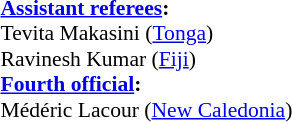<table width=50% style="font-size:90%">
<tr>
<td><br><strong><a href='#'>Assistant referees</a>:</strong>
<br>Tevita Makasini (<a href='#'>Tonga</a>)
<br>Ravinesh Kumar (<a href='#'>Fiji</a>)
<br><strong><a href='#'>Fourth official</a>:</strong>
<br>Médéric Lacour (<a href='#'>New Caledonia</a>)</td>
</tr>
</table>
